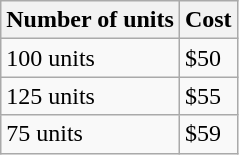<table class="wikitable">
<tr>
<th>Number of units</th>
<th>Cost</th>
</tr>
<tr>
<td>100 units</td>
<td>$50</td>
</tr>
<tr>
<td>125 units</td>
<td>$55</td>
</tr>
<tr>
<td>75 units</td>
<td>$59</td>
</tr>
</table>
